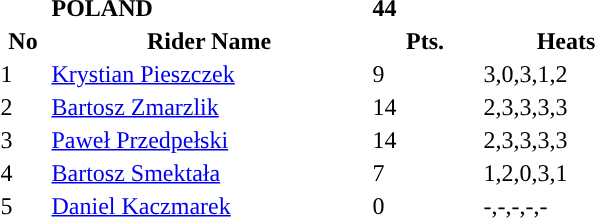<table class="toccolours">
<tr>
<td></td>
<td><strong>POLAND</strong></td>
<td><strong>44</strong></td>
</tr>
<tr style="background-color:">
<th width=30px>No</th>
<th width=210px>Rider Name</th>
<th width=70px>Pts.</th>
<th width=110px>Heats</th>
</tr>
<tr style="background-color:">
<td>1</td>
<td><a href='#'>Krystian Pieszczek</a></td>
<td>9</td>
<td>3,0,3,1,2</td>
</tr>
<tr style="background-color:">
<td>2</td>
<td><a href='#'>Bartosz Zmarzlik</a></td>
<td>14</td>
<td>2,3,3,3,3</td>
</tr>
<tr style="background-color:">
<td>3</td>
<td><a href='#'>Paweł Przedpełski</a></td>
<td>14</td>
<td>2,3,3,3,3</td>
</tr>
<tr style="background-color:">
<td>4</td>
<td><a href='#'>Bartosz Smektała</a></td>
<td>7</td>
<td>1,2,0,3,1</td>
</tr>
<tr style="background-color:">
<td>5</td>
<td><a href='#'>Daniel Kaczmarek</a></td>
<td>0</td>
<td>-,-,-,-,-</td>
</tr>
</table>
